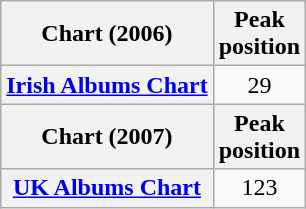<table class="wikitable sortable plainrowheaders" style="text-align:center;">
<tr>
<th scope="col">Chart (2006)</th>
<th scope="col">Peak<br>position</th>
</tr>
<tr>
<th scope="row"><a href='#'>Irish Albums Chart</a></th>
<td style="text-align:center;">29</td>
</tr>
<tr>
<th scope="col">Chart (2007)</th>
<th scope="col">Peak<br>position</th>
</tr>
<tr>
<th scope="row"><a href='#'>UK Albums Chart</a></th>
<td style="text-align:center;">123</td>
</tr>
</table>
